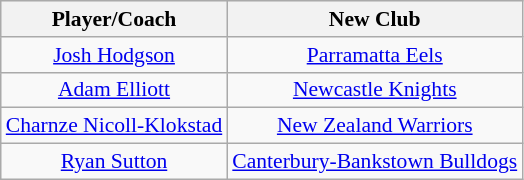<table class="wikitable sortable" style="text-align: center; font-size:90%">
<tr style="background:#efefef;">
<th>Player/Coach</th>
<th>New Club</th>
</tr>
<tr>
<td><a href='#'>Josh Hodgson</a></td>
<td><a href='#'>Parramatta Eels</a></td>
</tr>
<tr>
<td><a href='#'>Adam Elliott</a></td>
<td><a href='#'>Newcastle Knights</a></td>
</tr>
<tr>
<td><a href='#'>Charnze Nicoll-Klokstad</a></td>
<td><a href='#'>New Zealand Warriors</a></td>
</tr>
<tr>
<td><a href='#'>Ryan Sutton</a></td>
<td><a href='#'>Canterbury-Bankstown Bulldogs</a></td>
</tr>
</table>
